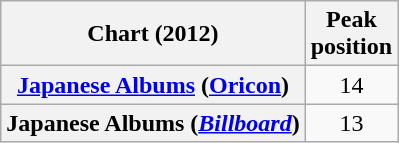<table class="wikitable sortable plainrowheaders" style="text-align:center">
<tr>
<th scope="col">Chart (2012)</th>
<th scope="col">Peak<br>position</th>
</tr>
<tr>
<th scope="row"><a href='#'>Japanese Albums</a> (<a href='#'>Oricon</a>)</th>
<td>14</td>
</tr>
<tr>
<th scope="row">Japanese Albums (<em><a href='#'>Billboard</a></em>)</th>
<td>13</td>
</tr>
</table>
